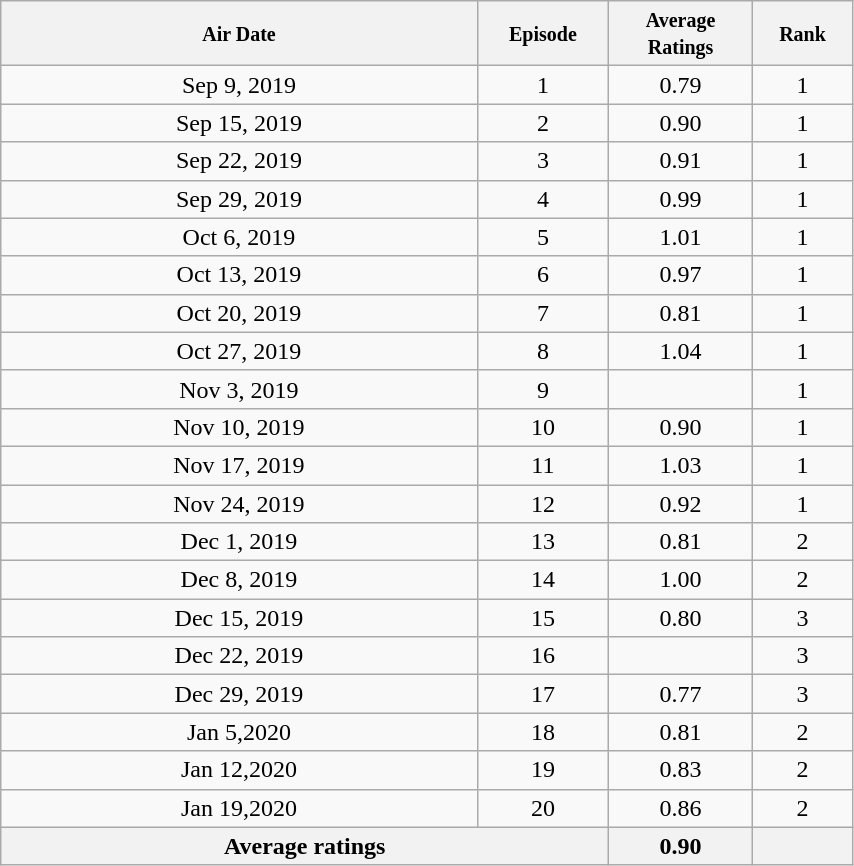<table class="wikitable" style="text-align:center;width:45%;">
<tr>
<th width="25%"><small><strong>Air Date</strong></small></th>
<th width="5%"><small><strong>Episode</strong></small></th>
<th width="6%"><small><strong>Average Ratings</strong></small></th>
<th width="4%"><small><strong>Rank</strong></small></th>
</tr>
<tr>
<td>Sep 9, 2019</td>
<td>1</td>
<td>0.79</td>
<td>1</td>
</tr>
<tr>
<td>Sep 15, 2019</td>
<td>2</td>
<td>0.90</td>
<td>1</td>
</tr>
<tr>
<td>Sep 22, 2019</td>
<td>3</td>
<td>0.91</td>
<td>1</td>
</tr>
<tr>
<td>Sep 29, 2019</td>
<td>4</td>
<td>0.99</td>
<td>1</td>
</tr>
<tr>
<td>Oct 6, 2019</td>
<td>5</td>
<td>1.01</td>
<td>1</td>
</tr>
<tr>
<td>Oct 13, 2019</td>
<td>6</td>
<td>0.97</td>
<td>1</td>
</tr>
<tr>
<td>Oct 20, 2019</td>
<td>7</td>
<td>0.81</td>
<td>1</td>
</tr>
<tr>
<td>Oct 27, 2019</td>
<td>8</td>
<td>1.04</td>
<td>1</td>
</tr>
<tr>
<td>Nov 3, 2019</td>
<td>9</td>
<td></td>
<td>1</td>
</tr>
<tr>
<td>Nov 10, 2019</td>
<td>10</td>
<td>0.90</td>
<td>1</td>
</tr>
<tr>
<td>Nov 17, 2019</td>
<td>11</td>
<td>1.03</td>
<td>1</td>
</tr>
<tr>
<td>Nov 24, 2019</td>
<td>12</td>
<td>0.92</td>
<td>1</td>
</tr>
<tr>
<td>Dec 1, 2019</td>
<td>13</td>
<td>0.81</td>
<td>2</td>
</tr>
<tr>
<td>Dec 8, 2019</td>
<td>14</td>
<td>1.00</td>
<td>2</td>
</tr>
<tr>
<td>Dec 15, 2019</td>
<td>15</td>
<td>0.80</td>
<td>3</td>
</tr>
<tr>
<td>Dec 22, 2019</td>
<td>16</td>
<td></td>
<td>3</td>
</tr>
<tr>
<td>Dec 29, 2019</td>
<td>17</td>
<td>0.77</td>
<td>3</td>
</tr>
<tr>
<td>Jan 5,2020</td>
<td>18</td>
<td>0.81</td>
<td>2</td>
</tr>
<tr>
<td>Jan 12,2020</td>
<td>19</td>
<td>0.83</td>
<td>2</td>
</tr>
<tr>
<td>Jan 19,2020</td>
<td>20</td>
<td>0.86</td>
<td>2</td>
</tr>
<tr>
<th colspan="2"><strong>Average ratings</strong></th>
<th>0.90</th>
<th></th>
</tr>
</table>
